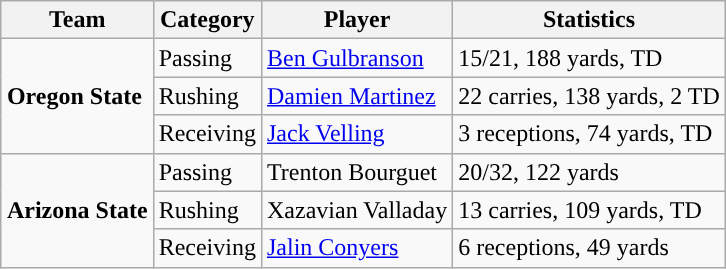<table class="wikitable" style="float: right;">
<tr>
<th>Team</th>
<th>Category</th>
<th>Player</th>
<th>Statistics</th>
</tr>
<tr>
<td rowspan=3><strong>Oregon State</strong></td>
<td>Passing</td>
<td><a href='#'>Ben Gulbranson</a></td>
<td>15/21, 188 yards, TD</td>
</tr>
<tr>
<td>Rushing</td>
<td><a href='#'>Damien Martinez</a></td>
<td>22 carries, 138 yards, 2 TD</td>
</tr>
<tr>
<td>Receiving</td>
<td><a href='#'>Jack Velling</a></td>
<td>3 receptions, 74 yards, TD</td>
</tr>
<tr>
<td rowspan=3><strong>Arizona State</strong></td>
<td>Passing</td>
<td>Trenton Bourguet</td>
<td>20/32, 122 yards</td>
</tr>
<tr>
<td>Rushing</td>
<td>Xazavian Valladay</td>
<td>13 carries, 109 yards, TD</td>
</tr>
<tr>
<td>Receiving</td>
<td><a href='#'>Jalin Conyers</a></td>
<td>6 receptions, 49 yards</td>
</tr>
</table>
